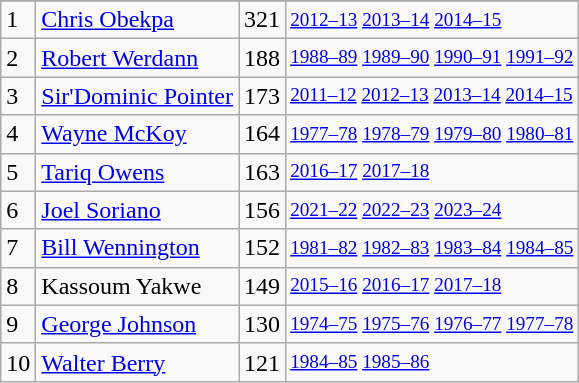<table class="wikitable">
<tr>
</tr>
<tr>
<td>1</td>
<td><a href='#'>Chris Obekpa</a></td>
<td>321</td>
<td style="font-size:80%;"><a href='#'>2012–13</a> <a href='#'>2013–14</a> <a href='#'>2014–15</a></td>
</tr>
<tr>
<td>2</td>
<td><a href='#'>Robert Werdann</a></td>
<td>188</td>
<td style="font-size:80%;"><a href='#'>1988–89</a> <a href='#'>1989–90</a> <a href='#'>1990–91</a> <a href='#'>1991–92</a></td>
</tr>
<tr>
<td>3</td>
<td><a href='#'>Sir'Dominic Pointer</a></td>
<td>173</td>
<td style="font-size:80%;"><a href='#'>2011–12</a> <a href='#'>2012–13</a> <a href='#'>2013–14</a> <a href='#'>2014–15</a></td>
</tr>
<tr>
<td>4</td>
<td><a href='#'>Wayne McKoy</a></td>
<td>164</td>
<td style="font-size:80%;"><a href='#'>1977–78</a> <a href='#'>1978–79</a> <a href='#'>1979–80</a> <a href='#'>1980–81</a></td>
</tr>
<tr>
<td>5</td>
<td><a href='#'>Tariq Owens</a></td>
<td>163</td>
<td style="font-size:80%;"><a href='#'>2016–17</a> <a href='#'>2017–18</a></td>
</tr>
<tr>
<td>6</td>
<td><a href='#'>Joel Soriano</a></td>
<td>156</td>
<td style="font-size:80%;"><a href='#'>2021–22</a> <a href='#'>2022–23</a> <a href='#'>2023–24</a></td>
</tr>
<tr>
<td>7</td>
<td><a href='#'>Bill Wennington</a></td>
<td>152</td>
<td style="font-size:80%;"><a href='#'>1981–82</a> <a href='#'>1982–83</a> <a href='#'>1983–84</a> <a href='#'>1984–85</a></td>
</tr>
<tr>
<td>8</td>
<td>Kassoum Yakwe</td>
<td>149</td>
<td style="font-size:80%;"><a href='#'>2015–16</a> <a href='#'>2016–17</a> <a href='#'>2017–18</a></td>
</tr>
<tr>
<td>9</td>
<td><a href='#'>George Johnson</a></td>
<td>130</td>
<td style="font-size:80%;"><a href='#'>1974–75</a> <a href='#'>1975–76</a> <a href='#'>1976–77</a> <a href='#'>1977–78</a></td>
</tr>
<tr>
<td>10</td>
<td><a href='#'>Walter Berry</a></td>
<td>121</td>
<td style="font-size:80%;"><a href='#'>1984–85</a> <a href='#'>1985–86</a></td>
</tr>
</table>
